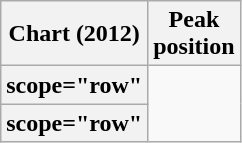<table class="wikitable plainrowheaders sortable">
<tr>
<th scope="col">Chart (2012)</th>
<th scope="col">Peak<br>position</th>
</tr>
<tr>
<th>scope="row" </th>
</tr>
<tr>
<th>scope="row" </th>
</tr>
</table>
